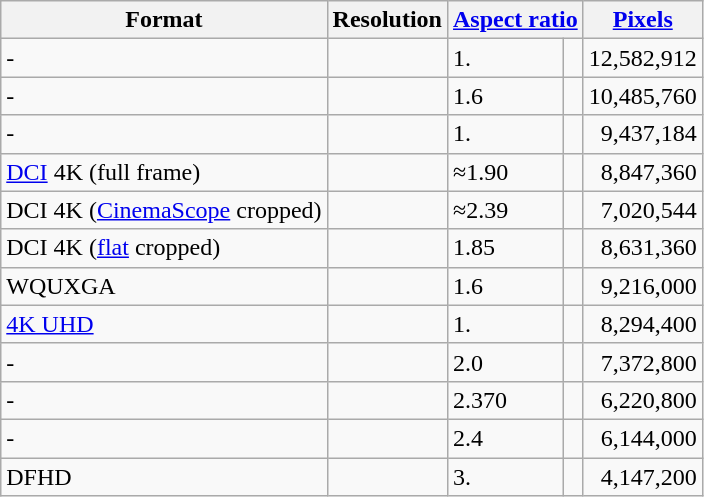<table class="wikitable sortable floatright">
<tr>
<th>Format</th>
<th>Resolution</th>
<th colspan=2><a href='#'>Aspect ratio</a></th>
<th><a href='#'>Pixels</a></th>
</tr>
<tr>
<td>-</td>
<td></td>
<td>1.</td>
<td></td>
<td style="text-align:right;">12,582,912</td>
</tr>
<tr>
<td>-</td>
<td></td>
<td>1.6</td>
<td></td>
<td style="text-align:right;">10,485,760</td>
</tr>
<tr>
<td>-</td>
<td></td>
<td>1.</td>
<td></td>
<td style="text-align:right;">9,437,184</td>
</tr>
<tr>
<td><a href='#'>DCI</a> 4K (full frame)</td>
<td></td>
<td>≈1.90</td>
<td></td>
<td style="text-align:right;">8,847,360</td>
</tr>
<tr>
<td>DCI 4K (<a href='#'>CinemaScope</a> cropped)</td>
<td></td>
<td>≈2.39</td>
<td></td>
<td style="text-align:right;">7,020,544</td>
</tr>
<tr>
<td>DCI 4K (<a href='#'>flat</a> cropped)</td>
<td></td>
<td>1.85</td>
<td></td>
<td style="text-align:right;">8,631,360</td>
</tr>
<tr>
<td>WQUXGA</td>
<td></td>
<td>1.6</td>
<td></td>
<td style="text-align:right;">9,216,000</td>
</tr>
<tr>
<td><a href='#'>4K UHD</a></td>
<td></td>
<td>1.</td>
<td></td>
<td style="text-align:right;">8,294,400</td>
</tr>
<tr>
<td>-</td>
<td></td>
<td>2.0</td>
<td></td>
<td style="text-align:right;">7,372,800</td>
</tr>
<tr>
<td>-</td>
<td></td>
<td>2.370</td>
<td></td>
<td style="text-align:right;">6,220,800</td>
</tr>
<tr>
<td>-</td>
<td></td>
<td>2.4</td>
<td></td>
<td style="text-align:right;">6,144,000</td>
</tr>
<tr>
<td>DFHD</td>
<td></td>
<td>3.</td>
<td><a href='#'></a></td>
<td style="text-align:right;">4,147,200</td>
</tr>
</table>
